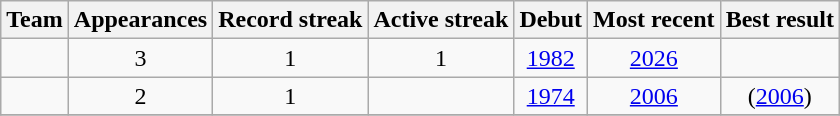<table class="wikitable sortable" style="text-align: center">
<tr>
<th>Team</th>
<th>Appearances</th>
<th>Record streak</th>
<th>Active streak</th>
<th>Debut</th>
<th>Most recent</th>
<th>Best result</th>
</tr>
<tr>
<td align=left></td>
<td>3</td>
<td>1</td>
<td>1</td>
<td><a href='#'>1982</a></td>
<td><a href='#'>2026</a></td>
<td></td>
</tr>
<tr>
<td align=left></td>
<td>2</td>
<td>1</td>
<td></td>
<td><a href='#'>1974</a></td>
<td><a href='#'>2006</a></td>
<td> (<a href='#'>2006</a>)</td>
</tr>
<tr>
</tr>
</table>
